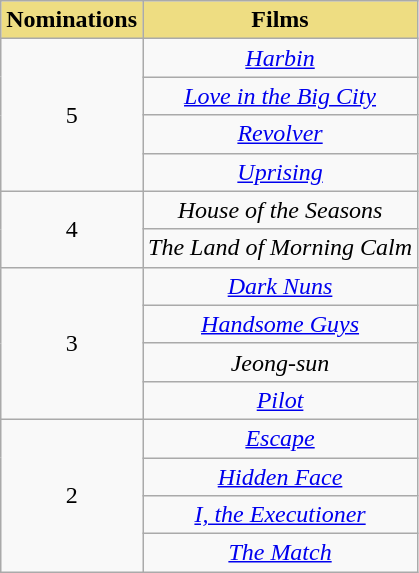<table class="wikitable" style="text-align:center">
<tr>
<th style="background:#EEDD82; text-align:center">Nominations</th>
<th style="background:#EEDD82; text-align:center">Films</th>
</tr>
<tr>
<td rowspan="4" style="text-align:center">5</td>
<td><em><a href='#'>Harbin</a></em></td>
</tr>
<tr>
<td><em><a href='#'>Love in the Big City</a></em></td>
</tr>
<tr>
<td><em><a href='#'>Revolver</a></em></td>
</tr>
<tr>
<td><em><a href='#'>Uprising</a></em></td>
</tr>
<tr>
<td rowspan="2" style="text-align:center">4</td>
<td><em>House of the Seasons</em></td>
</tr>
<tr>
<td><em>The Land of Morning Calm</em></td>
</tr>
<tr>
<td rowspan="4" style="text-align:center">3</td>
<td><em><a href='#'>Dark Nuns</a></em></td>
</tr>
<tr>
<td><em><a href='#'>Handsome Guys</a></em></td>
</tr>
<tr>
<td><em>Jeong-sun</em></td>
</tr>
<tr>
<td><em><a href='#'>Pilot</a></em></td>
</tr>
<tr>
<td rowspan="4" style="text-align:center">2</td>
<td><em><a href='#'>Escape</a></em></td>
</tr>
<tr>
<td><em><a href='#'>Hidden Face</a></em></td>
</tr>
<tr>
<td><em><a href='#'>I, the Executioner</a></em></td>
</tr>
<tr>
<td><em><a href='#'>The Match</a></em></td>
</tr>
</table>
